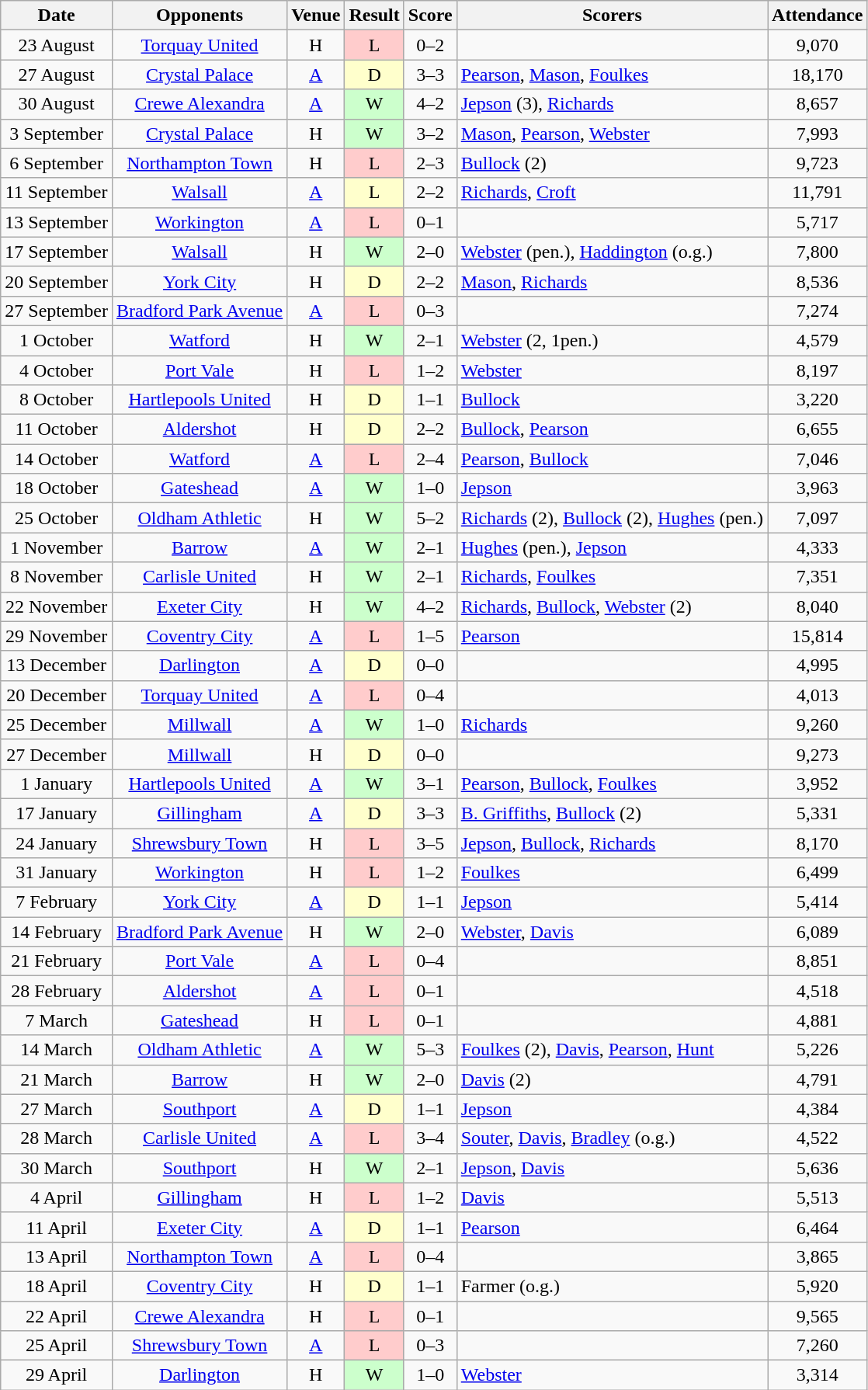<table class="wikitable" style="text-align:center">
<tr>
<th>Date</th>
<th>Opponents</th>
<th>Venue</th>
<th>Result</th>
<th>Score</th>
<th>Scorers</th>
<th>Attendance</th>
</tr>
<tr>
<td>23 August</td>
<td><a href='#'>Torquay United</a></td>
<td>H</td>
<td style="background-color:#FFCCCC">L</td>
<td>0–2</td>
<td align="left"></td>
<td>9,070</td>
</tr>
<tr>
<td>27 August</td>
<td><a href='#'>Crystal Palace</a></td>
<td><a href='#'>A</a></td>
<td style="background-color:#FFFFCC">D</td>
<td>3–3</td>
<td align="left"><a href='#'>Pearson</a>, <a href='#'>Mason</a>, <a href='#'>Foulkes</a></td>
<td>18,170</td>
</tr>
<tr>
<td>30 August</td>
<td><a href='#'>Crewe Alexandra</a></td>
<td><a href='#'>A</a></td>
<td style="background-color:#CCFFCC">W</td>
<td>4–2</td>
<td align="left"><a href='#'>Jepson</a> (3), <a href='#'>Richards</a></td>
<td>8,657</td>
</tr>
<tr>
<td>3 September</td>
<td><a href='#'>Crystal Palace</a></td>
<td>H</td>
<td style="background-color:#CCFFCC">W</td>
<td>3–2</td>
<td align="left"><a href='#'>Mason</a>, <a href='#'>Pearson</a>, <a href='#'>Webster</a></td>
<td>7,993</td>
</tr>
<tr>
<td>6 September</td>
<td><a href='#'>Northampton Town</a></td>
<td>H</td>
<td style="background-color:#FFCCCC">L</td>
<td>2–3</td>
<td align="left"><a href='#'>Bullock</a> (2)</td>
<td>9,723</td>
</tr>
<tr>
<td>11 September</td>
<td><a href='#'>Walsall</a></td>
<td><a href='#'>A</a></td>
<td style="background-color:#FFFFCC">L</td>
<td>2–2</td>
<td align="left"><a href='#'>Richards</a>, <a href='#'>Croft</a></td>
<td>11,791</td>
</tr>
<tr>
<td>13 September</td>
<td><a href='#'>Workington</a></td>
<td><a href='#'>A</a></td>
<td style="background-color:#FFCCCC">L</td>
<td>0–1</td>
<td align="left"></td>
<td>5,717</td>
</tr>
<tr>
<td>17 September</td>
<td><a href='#'>Walsall</a></td>
<td>H</td>
<td style="background-color:#CCFFCC">W</td>
<td>2–0</td>
<td align="left"><a href='#'>Webster</a> (pen.), <a href='#'>Haddington</a> (o.g.)</td>
<td>7,800</td>
</tr>
<tr>
<td>20 September</td>
<td><a href='#'>York City</a></td>
<td>H</td>
<td style="background-color:#FFFFCC">D</td>
<td>2–2</td>
<td align="left"><a href='#'>Mason</a>, <a href='#'>Richards</a></td>
<td>8,536</td>
</tr>
<tr>
<td>27 September</td>
<td><a href='#'>Bradford Park Avenue</a></td>
<td><a href='#'>A</a></td>
<td style="background-color:#FFCCCC">L</td>
<td>0–3</td>
<td align="left"></td>
<td>7,274</td>
</tr>
<tr>
<td>1 October</td>
<td><a href='#'>Watford</a></td>
<td>H</td>
<td style="background-color:#CCFFCC">W</td>
<td>2–1</td>
<td align="left"><a href='#'>Webster</a> (2, 1pen.)</td>
<td>4,579</td>
</tr>
<tr>
<td>4 October</td>
<td><a href='#'>Port Vale</a></td>
<td>H</td>
<td style="background-color:#FFCCCC">L</td>
<td>1–2</td>
<td align="left"><a href='#'>Webster</a></td>
<td>8,197</td>
</tr>
<tr>
<td>8 October</td>
<td><a href='#'>Hartlepools United</a></td>
<td>H</td>
<td style="background-color:#FFFFCC">D</td>
<td>1–1</td>
<td align="left"><a href='#'>Bullock</a></td>
<td>3,220</td>
</tr>
<tr>
<td>11 October</td>
<td><a href='#'>Aldershot</a></td>
<td>H</td>
<td style="background-color:#FFFFCC">D</td>
<td>2–2</td>
<td align="left"><a href='#'>Bullock</a>, <a href='#'>Pearson</a></td>
<td>6,655</td>
</tr>
<tr>
<td>14 October</td>
<td><a href='#'>Watford</a></td>
<td><a href='#'>A</a></td>
<td style="background-color:#FFCCCC">L</td>
<td>2–4</td>
<td align="left"><a href='#'>Pearson</a>, <a href='#'>Bullock</a></td>
<td>7,046</td>
</tr>
<tr>
<td>18 October</td>
<td><a href='#'>Gateshead</a></td>
<td><a href='#'>A</a></td>
<td style="background-color:#CCFFCC">W</td>
<td>1–0</td>
<td align="left"><a href='#'>Jepson</a></td>
<td>3,963</td>
</tr>
<tr>
<td>25 October</td>
<td><a href='#'>Oldham Athletic</a></td>
<td>H</td>
<td style="background-color:#CCFFCC">W</td>
<td>5–2</td>
<td align="left"><a href='#'>Richards</a> (2), <a href='#'>Bullock</a> (2), <a href='#'>Hughes</a> (pen.)</td>
<td>7,097</td>
</tr>
<tr>
<td>1 November</td>
<td><a href='#'>Barrow</a></td>
<td><a href='#'>A</a></td>
<td style="background-color:#CCFFCC">W</td>
<td>2–1</td>
<td align="left"><a href='#'>Hughes</a> (pen.), <a href='#'>Jepson</a></td>
<td>4,333</td>
</tr>
<tr>
<td>8 November</td>
<td><a href='#'>Carlisle United</a></td>
<td>H</td>
<td style="background-color:#CCFFCC">W</td>
<td>2–1</td>
<td align="left"><a href='#'>Richards</a>, <a href='#'>Foulkes</a></td>
<td>7,351</td>
</tr>
<tr>
<td>22 November</td>
<td><a href='#'>Exeter City</a></td>
<td>H</td>
<td style="background-color:#CCFFCC">W</td>
<td>4–2</td>
<td align="left"><a href='#'>Richards</a>, <a href='#'>Bullock</a>, <a href='#'>Webster</a> (2)</td>
<td>8,040</td>
</tr>
<tr>
<td>29 November</td>
<td><a href='#'>Coventry City</a></td>
<td><a href='#'>A</a></td>
<td style="background-color:#FFCCCC">L</td>
<td>1–5</td>
<td align="left"><a href='#'>Pearson</a></td>
<td>15,814</td>
</tr>
<tr>
<td>13 December</td>
<td><a href='#'>Darlington</a></td>
<td><a href='#'>A</a></td>
<td style="background-color:#FFFFCC">D</td>
<td>0–0</td>
<td align="left"></td>
<td>4,995</td>
</tr>
<tr>
<td>20 December</td>
<td><a href='#'>Torquay United</a></td>
<td><a href='#'>A</a></td>
<td style="background-color:#FFCCCC">L</td>
<td>0–4</td>
<td align="left"></td>
<td>4,013</td>
</tr>
<tr>
<td>25 December</td>
<td><a href='#'>Millwall</a></td>
<td><a href='#'>A</a></td>
<td style="background-color:#CCFFCC">W</td>
<td>1–0</td>
<td align="left"><a href='#'>Richards</a></td>
<td>9,260</td>
</tr>
<tr>
<td>27 December</td>
<td><a href='#'>Millwall</a></td>
<td>H</td>
<td style="background-color:#FFFFCC">D</td>
<td>0–0</td>
<td align="left"></td>
<td>9,273</td>
</tr>
<tr>
<td>1 January</td>
<td><a href='#'>Hartlepools United</a></td>
<td><a href='#'>A</a></td>
<td style="background-color:#CCFFCC">W</td>
<td>3–1</td>
<td align="left"><a href='#'>Pearson</a>, <a href='#'>Bullock</a>, <a href='#'>Foulkes</a></td>
<td>3,952</td>
</tr>
<tr>
<td>17 January</td>
<td><a href='#'>Gillingham</a></td>
<td><a href='#'>A</a></td>
<td style="background-color:#FFFFCC">D</td>
<td>3–3</td>
<td align="left"><a href='#'>B. Griffiths</a>, <a href='#'>Bullock</a> (2)</td>
<td>5,331</td>
</tr>
<tr>
<td>24 January</td>
<td><a href='#'>Shrewsbury Town</a></td>
<td>H</td>
<td style="background-color:#FFCCCC">L</td>
<td>3–5</td>
<td align="left"><a href='#'>Jepson</a>, <a href='#'>Bullock</a>, <a href='#'>Richards</a></td>
<td>8,170</td>
</tr>
<tr>
<td>31 January</td>
<td><a href='#'>Workington</a></td>
<td>H</td>
<td style="background-color:#FFCCCC">L</td>
<td>1–2</td>
<td align="left"><a href='#'>Foulkes</a></td>
<td>6,499</td>
</tr>
<tr>
<td>7 February</td>
<td><a href='#'>York City</a></td>
<td><a href='#'>A</a></td>
<td style="background-color:#FFFFCC">D</td>
<td>1–1</td>
<td align="left"><a href='#'>Jepson</a></td>
<td>5,414</td>
</tr>
<tr>
<td>14 February</td>
<td><a href='#'>Bradford Park Avenue</a></td>
<td>H</td>
<td style="background-color:#CCFFCC">W</td>
<td>2–0</td>
<td align="left"><a href='#'>Webster</a>, <a href='#'>Davis</a></td>
<td>6,089</td>
</tr>
<tr>
<td>21 February</td>
<td><a href='#'>Port Vale</a></td>
<td><a href='#'>A</a></td>
<td style="background-color:#FFCCCC">L</td>
<td>0–4</td>
<td align="left"></td>
<td>8,851</td>
</tr>
<tr>
<td>28 February</td>
<td><a href='#'>Aldershot</a></td>
<td><a href='#'>A</a></td>
<td style="background-color:#FFCCCC">L</td>
<td>0–1</td>
<td align="left"></td>
<td>4,518</td>
</tr>
<tr>
<td>7 March</td>
<td><a href='#'>Gateshead</a></td>
<td>H</td>
<td style="background-color:#FFCCCC">L</td>
<td>0–1</td>
<td align="left"></td>
<td>4,881</td>
</tr>
<tr>
<td>14 March</td>
<td><a href='#'>Oldham Athletic</a></td>
<td><a href='#'>A</a></td>
<td style="background-color:#CCFFCC">W</td>
<td>5–3</td>
<td align="left"><a href='#'>Foulkes</a> (2), <a href='#'>Davis</a>, <a href='#'>Pearson</a>, <a href='#'>Hunt</a></td>
<td>5,226</td>
</tr>
<tr>
<td>21 March</td>
<td><a href='#'>Barrow</a></td>
<td>H</td>
<td style="background-color:#CCFFCC">W</td>
<td>2–0</td>
<td align="left"><a href='#'>Davis</a> (2)</td>
<td>4,791</td>
</tr>
<tr>
<td>27 March</td>
<td><a href='#'>Southport</a></td>
<td><a href='#'>A</a></td>
<td style="background-color:#FFFFCC">D</td>
<td>1–1</td>
<td align="left"><a href='#'>Jepson</a></td>
<td>4,384</td>
</tr>
<tr>
<td>28 March</td>
<td><a href='#'>Carlisle United</a></td>
<td><a href='#'>A</a></td>
<td style="background-color:#FFCCCC">L</td>
<td>3–4</td>
<td align="left"><a href='#'>Souter</a>, <a href='#'>Davis</a>, <a href='#'>Bradley</a> (o.g.)</td>
<td>4,522</td>
</tr>
<tr>
<td>30 March</td>
<td><a href='#'>Southport</a></td>
<td>H</td>
<td style="background-color:#CCFFCC">W</td>
<td>2–1</td>
<td align="left"><a href='#'>Jepson</a>, <a href='#'>Davis</a></td>
<td>5,636</td>
</tr>
<tr>
<td>4 April</td>
<td><a href='#'>Gillingham</a></td>
<td>H</td>
<td style="background-color:#FFCCCC">L</td>
<td>1–2</td>
<td align="left"><a href='#'>Davis</a></td>
<td>5,513</td>
</tr>
<tr>
<td>11 April</td>
<td><a href='#'>Exeter City</a></td>
<td><a href='#'>A</a></td>
<td style="background-color:#FFFFCC">D</td>
<td>1–1</td>
<td align="left"><a href='#'>Pearson</a></td>
<td>6,464</td>
</tr>
<tr>
<td>13 April</td>
<td><a href='#'>Northampton Town</a></td>
<td><a href='#'>A</a></td>
<td style="background-color:#FFCCCC">L</td>
<td>0–4</td>
<td align="left"></td>
<td>3,865</td>
</tr>
<tr>
<td>18 April</td>
<td><a href='#'>Coventry City</a></td>
<td>H</td>
<td style="background-color:#FFFFCC">D</td>
<td>1–1</td>
<td align="left">Farmer (o.g.)</td>
<td>5,920</td>
</tr>
<tr>
<td>22 April</td>
<td><a href='#'>Crewe Alexandra</a></td>
<td>H</td>
<td style="background-color:#FFCCCC">L</td>
<td>0–1</td>
<td align="left"></td>
<td>9,565</td>
</tr>
<tr>
<td>25 April</td>
<td><a href='#'>Shrewsbury Town</a></td>
<td><a href='#'>A</a></td>
<td style="background-color:#FFCCCC">L</td>
<td>0–3</td>
<td align="left"></td>
<td>7,260</td>
</tr>
<tr>
<td>29 April</td>
<td><a href='#'>Darlington</a></td>
<td>H</td>
<td style="background-color:#CCFFCC">W</td>
<td>1–0</td>
<td align="left"><a href='#'>Webster</a></td>
<td>3,314</td>
</tr>
</table>
